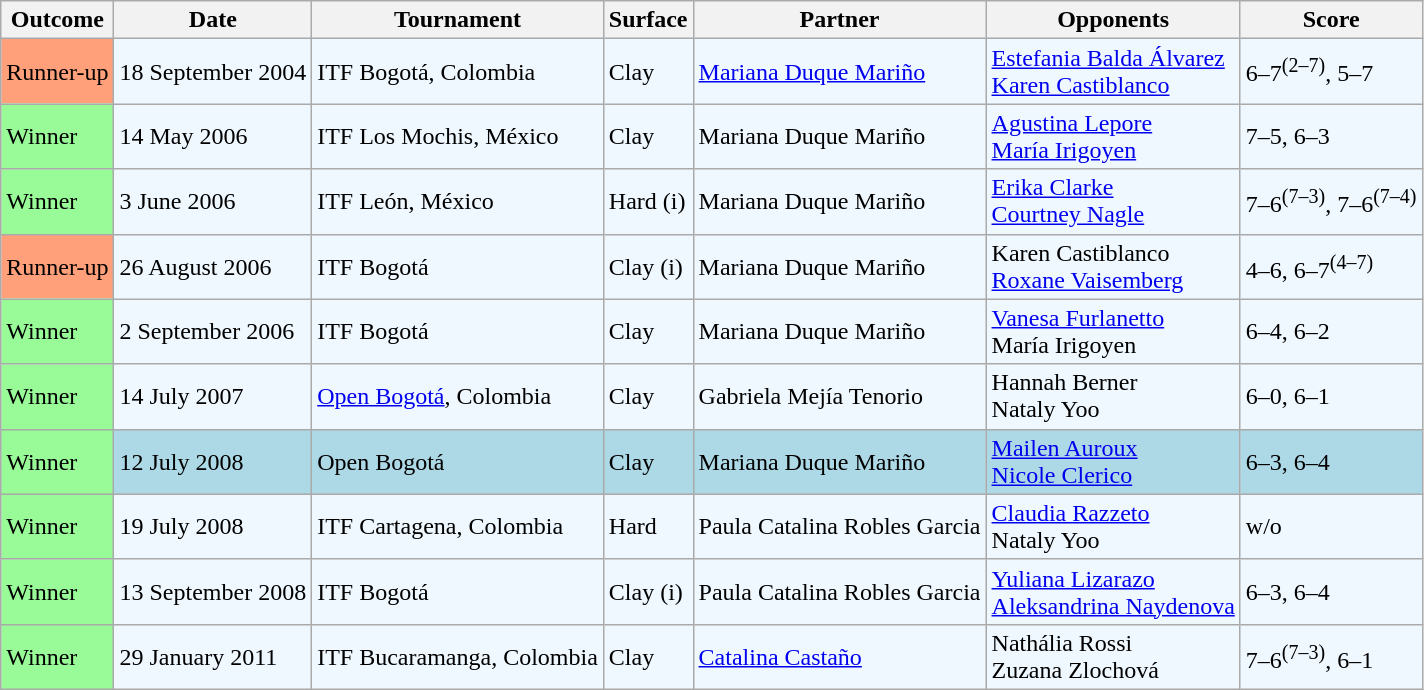<table class="sortable wikitable">
<tr>
<th>Outcome</th>
<th>Date</th>
<th>Tournament</th>
<th>Surface</th>
<th>Partner</th>
<th>Opponents</th>
<th class="unsortable">Score</th>
</tr>
<tr style="background:#f0f8ff;">
<td bgcolor="FFA07A">Runner-up</td>
<td>18 September 2004</td>
<td>ITF Bogotá, Colombia</td>
<td>Clay</td>
<td> <a href='#'>Mariana Duque Mariño</a></td>
<td> <a href='#'>Estefania Balda Álvarez</a> <br>  <a href='#'>Karen Castiblanco</a></td>
<td>6–7<sup>(2–7)</sup>, 5–7</td>
</tr>
<tr style="background:#f0f8ff;">
<td bgcolor=98FB98>Winner</td>
<td>14 May 2006</td>
<td>ITF Los Mochis, México</td>
<td>Clay</td>
<td> Mariana Duque Mariño</td>
<td> <a href='#'>Agustina Lepore</a> <br>  <a href='#'>María Irigoyen</a></td>
<td>7–5, 6–3</td>
</tr>
<tr style="background:#f0f8ff;">
<td bgcolor=98FB98>Winner</td>
<td>3 June 2006</td>
<td>ITF León, México</td>
<td>Hard (i)</td>
<td> Mariana Duque Mariño</td>
<td> <a href='#'>Erika Clarke</a> <br>  <a href='#'>Courtney Nagle</a></td>
<td>7–6<sup>(7–3)</sup>, 7–6<sup>(7–4)</sup></td>
</tr>
<tr style="background:#f0f8ff;">
<td bgcolor="FFA07A">Runner-up</td>
<td>26 August 2006</td>
<td>ITF Bogotá</td>
<td>Clay (i)</td>
<td> Mariana Duque Mariño</td>
<td> Karen Castiblanco <br>  <a href='#'>Roxane Vaisemberg</a></td>
<td>4–6, 6–7<sup>(4–7)</sup></td>
</tr>
<tr style="background:#f0f8ff;">
<td bgcolor=98FB98>Winner</td>
<td>2 September 2006</td>
<td>ITF Bogotá</td>
<td>Clay</td>
<td> Mariana Duque Mariño</td>
<td> <a href='#'>Vanesa Furlanetto</a> <br>  María Irigoyen</td>
<td>6–4, 6–2</td>
</tr>
<tr style="background:#f0f8ff;">
<td bgcolor=98FB98>Winner</td>
<td>14 July 2007</td>
<td><a href='#'>Open Bogotá</a>, Colombia</td>
<td>Clay</td>
<td> Gabriela Mejía Tenorio</td>
<td> Hannah Berner <br>  Nataly Yoo</td>
<td>6–0, 6–1</td>
</tr>
<tr style="background:lightblue;">
<td bgcolor=98FB98>Winner</td>
<td>12 July 2008</td>
<td>Open Bogotá</td>
<td>Clay</td>
<td> Mariana Duque Mariño</td>
<td> <a href='#'>Mailen Auroux</a> <br>  <a href='#'>Nicole Clerico</a></td>
<td>6–3, 6–4</td>
</tr>
<tr style="background:#f0f8ff;">
<td bgcolor=98FB98>Winner</td>
<td>19 July 2008</td>
<td>ITF Cartagena, Colombia</td>
<td>Hard</td>
<td> Paula Catalina Robles Garcia</td>
<td> <a href='#'>Claudia Razzeto</a> <br>  Nataly Yoo</td>
<td>w/o</td>
</tr>
<tr style="background:#f0f8ff;">
<td bgcolor=98FB98>Winner</td>
<td>13 September 2008</td>
<td>ITF Bogotá</td>
<td>Clay (i)</td>
<td> Paula Catalina Robles Garcia</td>
<td> <a href='#'>Yuliana Lizarazo</a> <br>  <a href='#'>Aleksandrina Naydenova</a></td>
<td>6–3, 6–4</td>
</tr>
<tr style="background:#f0f8ff;">
<td bgcolor=98FB98>Winner</td>
<td>29 January 2011</td>
<td>ITF Bucaramanga, Colombia</td>
<td>Clay</td>
<td> <a href='#'>Catalina Castaño</a></td>
<td> Nathália Rossi <br>  Zuzana Zlochová</td>
<td>7–6<sup>(7–3)</sup>, 6–1</td>
</tr>
</table>
